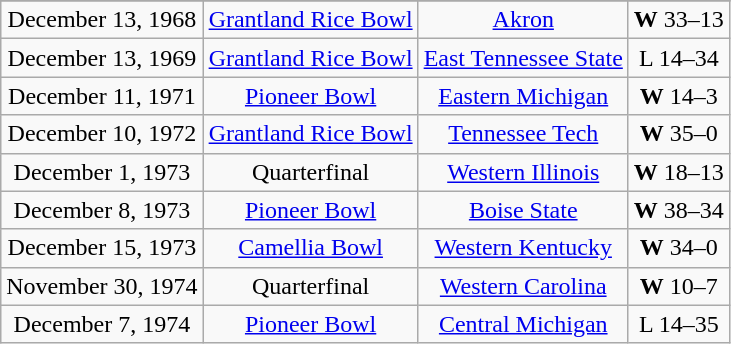<table class="wikitable" style="text-align:center;">
<tr>
</tr>
<tr align=center>
<td>December 13, 1968</td>
<td><a href='#'>Grantland Rice Bowl</a></td>
<td><a href='#'>Akron</a></td>
<td><strong>W</strong> 33–13</td>
</tr>
<tr align=center>
<td>December 13, 1969</td>
<td><a href='#'>Grantland Rice Bowl</a></td>
<td><a href='#'>East Tennessee State</a></td>
<td>L 14–34</td>
</tr>
<tr align=center>
<td>December 11, 1971</td>
<td><a href='#'>Pioneer Bowl</a></td>
<td><a href='#'>Eastern Michigan</a></td>
<td><strong>W</strong> 14–3</td>
</tr>
<tr align=center>
<td>December 10, 1972</td>
<td><a href='#'>Grantland Rice Bowl</a></td>
<td><a href='#'>Tennessee Tech</a></td>
<td><strong>W</strong> 35–0</td>
</tr>
<tr align=center>
<td>December 1, 1973</td>
<td>Quarterfinal</td>
<td><a href='#'>Western Illinois</a></td>
<td><strong>W</strong> 18–13</td>
</tr>
<tr align=center>
<td>December 8, 1973</td>
<td><a href='#'>Pioneer Bowl</a></td>
<td><a href='#'>Boise State</a></td>
<td><strong>W</strong> 38–34</td>
</tr>
<tr align=center>
<td>December 15, 1973</td>
<td><a href='#'>Camellia Bowl</a></td>
<td><a href='#'>Western Kentucky</a></td>
<td><strong>W</strong> 34–0</td>
</tr>
<tr align=center>
<td>November 30, 1974</td>
<td>Quarterfinal</td>
<td><a href='#'>Western Carolina</a></td>
<td><strong>W</strong> 10–7</td>
</tr>
<tr align=center>
<td>December 7, 1974</td>
<td><a href='#'>Pioneer Bowl</a></td>
<td><a href='#'>Central Michigan</a></td>
<td>L 14–35</td>
</tr>
</table>
